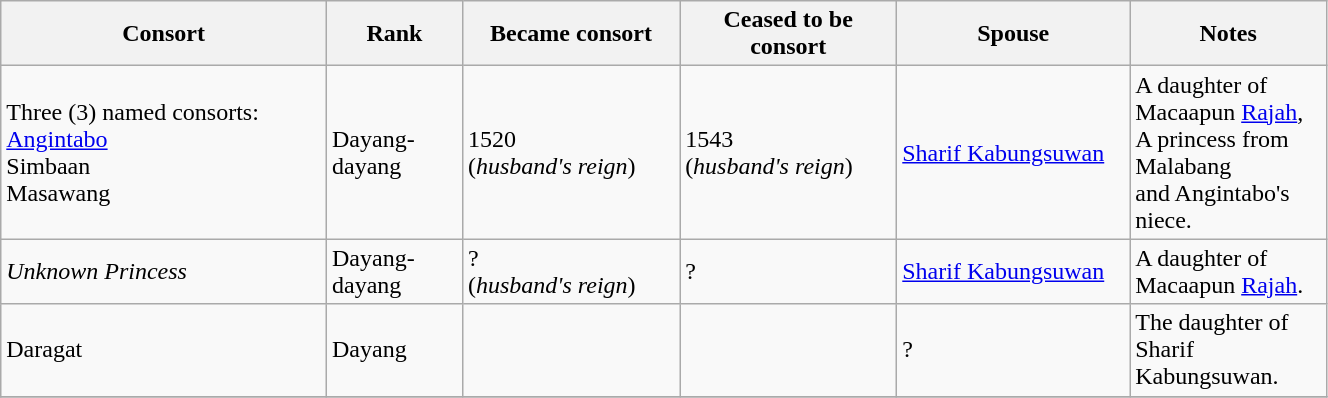<table style="width:70%;" class="wikitable">
<tr>
<th style="width:15%;">Consort</th>
<th style="width:5%;">Rank</th>
<th style="width:10%;">Became consort</th>
<th style="width:10%;">Ceased to be consort</th>
<th style="width:10%;">Spouse</th>
<th style="width:5%;">Notes</th>
</tr>
<tr>
<td>Three (3) named consorts: <a href='#'>Angintabo</a> <br>Simbaan<br>Masawang</td>
<td>Dayang-dayang</td>
<td>1520<br>(<em>husband's reign</em>)</td>
<td>1543<br>(<em>husband's reign</em>)</td>
<td><a href='#'>Sharif Kabungsuwan</a></td>
<td>A daughter of Macaapun <a href='#'>Rajah</a>,<br>A princess from Malabang <br>and Angintabo's niece.</td>
</tr>
<tr>
<td><em>Unknown Princess</em></td>
<td>Dayang-dayang</td>
<td>?<br>(<em>husband's reign</em>)</td>
<td>?</td>
<td><a href='#'>Sharif Kabungsuwan</a></td>
<td>A daughter of Macaapun <a href='#'>Rajah</a>.</td>
</tr>
<tr>
<td>Daragat</td>
<td>Dayang</td>
<td></td>
<td></td>
<td>?</td>
<td>The daughter of Sharif Kabungsuwan.</td>
</tr>
<tr>
</tr>
</table>
